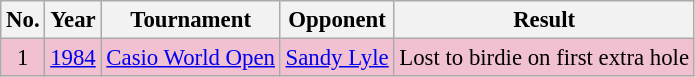<table class="wikitable" style="font-size:95%;">
<tr>
<th>No.</th>
<th>Year</th>
<th>Tournament</th>
<th>Opponent</th>
<th>Result</th>
</tr>
<tr style="background:#F2C1D1;">
<td align=center>1</td>
<td><a href='#'>1984</a></td>
<td><a href='#'>Casio World Open</a></td>
<td> <a href='#'>Sandy Lyle</a></td>
<td>Lost to birdie on first extra hole</td>
</tr>
</table>
